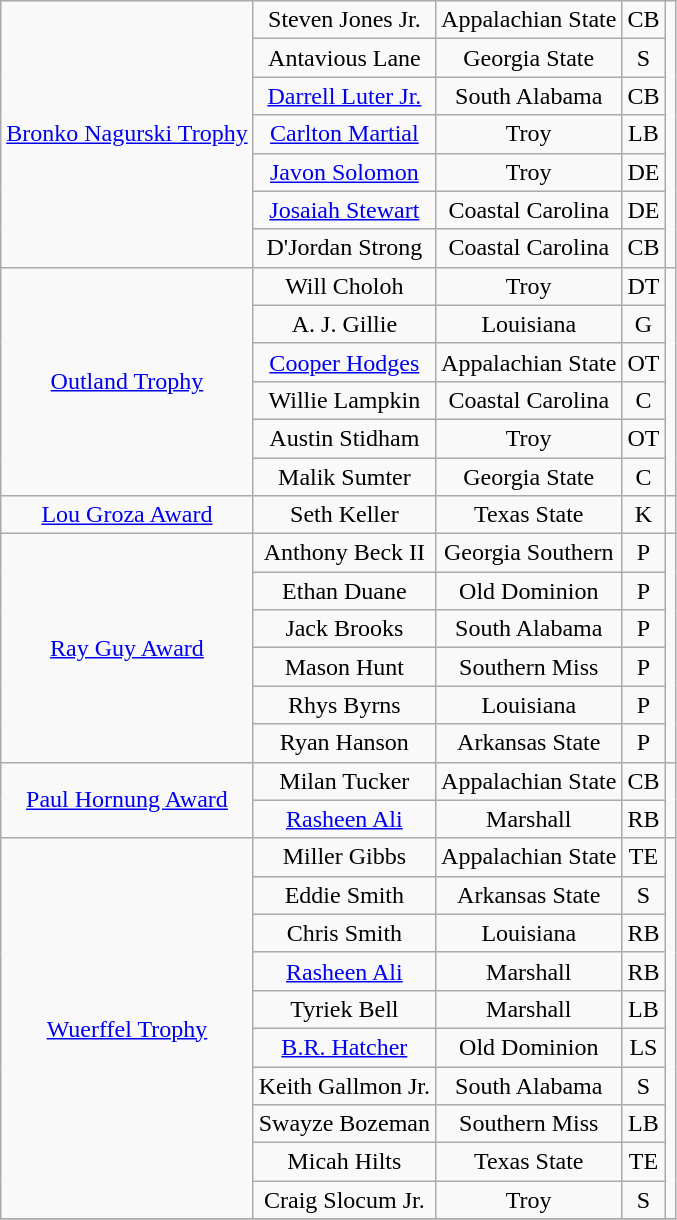<table class="wikitable" style="text-align:center;">
<tr>
<td rowspan=7><a href='#'>Bronko Nagurski Trophy</a></td>
<td>Steven Jones Jr.</td>
<td>Appalachian State</td>
<td>CB</td>
<td rowspan=7></td>
</tr>
<tr>
<td>Antavious Lane</td>
<td>Georgia State</td>
<td>S</td>
</tr>
<tr>
<td><a href='#'>Darrell Luter Jr.</a></td>
<td>South Alabama</td>
<td>CB</td>
</tr>
<tr>
<td><a href='#'>Carlton Martial</a></td>
<td>Troy</td>
<td>LB</td>
</tr>
<tr>
<td><a href='#'>Javon Solomon</a></td>
<td>Troy</td>
<td>DE</td>
</tr>
<tr>
<td><a href='#'>Josaiah Stewart</a></td>
<td>Coastal Carolina</td>
<td>DE</td>
</tr>
<tr>
<td>D'Jordan Strong</td>
<td>Coastal Carolina</td>
<td>CB</td>
</tr>
<tr>
<td rowspan=6><a href='#'>Outland Trophy</a></td>
<td>Will Choloh</td>
<td>Troy</td>
<td>DT</td>
<td rowspan=6></td>
</tr>
<tr>
<td>A. J. Gillie</td>
<td>Louisiana</td>
<td>G</td>
</tr>
<tr>
<td><a href='#'>Cooper Hodges</a></td>
<td>Appalachian State</td>
<td>OT</td>
</tr>
<tr>
<td>Willie Lampkin</td>
<td>Coastal Carolina</td>
<td>C</td>
</tr>
<tr>
<td>Austin Stidham</td>
<td>Troy</td>
<td>OT</td>
</tr>
<tr>
<td>Malik Sumter</td>
<td>Georgia State</td>
<td>C</td>
</tr>
<tr>
<td><a href='#'>Lou Groza Award</a></td>
<td>Seth Keller</td>
<td>Texas State</td>
<td>K</td>
<td></td>
</tr>
<tr>
<td rowspan=6><a href='#'>Ray Guy Award</a></td>
<td>Anthony Beck II</td>
<td>Georgia Southern</td>
<td>P</td>
<td rowspan=6></td>
</tr>
<tr>
<td>Ethan Duane</td>
<td>Old Dominion</td>
<td>P</td>
</tr>
<tr>
<td>Jack Brooks</td>
<td>South Alabama</td>
<td>P</td>
</tr>
<tr>
<td>Mason Hunt</td>
<td>Southern Miss</td>
<td>P</td>
</tr>
<tr>
<td>Rhys Byrns</td>
<td>Louisiana</td>
<td>P</td>
</tr>
<tr>
<td>Ryan Hanson</td>
<td>Arkansas State</td>
<td>P</td>
</tr>
<tr>
<td rowspan=2><a href='#'>Paul Hornung Award</a></td>
<td>Milan Tucker</td>
<td>Appalachian State</td>
<td>CB</td>
<td rowspan=2></td>
</tr>
<tr>
<td><a href='#'>Rasheen Ali</a></td>
<td>Marshall</td>
<td>RB</td>
</tr>
<tr>
<td rowspan=10><a href='#'>Wuerffel Trophy</a></td>
<td>Miller Gibbs</td>
<td>Appalachian State</td>
<td>TE</td>
<td rowspan=10></td>
</tr>
<tr>
<td>Eddie Smith</td>
<td>Arkansas State</td>
<td>S</td>
</tr>
<tr>
<td>Chris Smith</td>
<td>Louisiana</td>
<td>RB</td>
</tr>
<tr>
<td><a href='#'>Rasheen Ali</a></td>
<td>Marshall</td>
<td>RB</td>
</tr>
<tr>
<td>Tyriek Bell</td>
<td>Marshall</td>
<td>LB</td>
</tr>
<tr>
<td><a href='#'>B.R. Hatcher</a></td>
<td>Old Dominion</td>
<td>LS</td>
</tr>
<tr>
<td>Keith Gallmon Jr.</td>
<td>South Alabama</td>
<td>S</td>
</tr>
<tr>
<td>Swayze Bozeman</td>
<td>Southern Miss</td>
<td>LB</td>
</tr>
<tr>
<td>Micah Hilts</td>
<td>Texas State</td>
<td>TE</td>
</tr>
<tr>
<td>Craig Slocum Jr.</td>
<td>Troy</td>
<td>S</td>
</tr>
<tr>
</tr>
</table>
